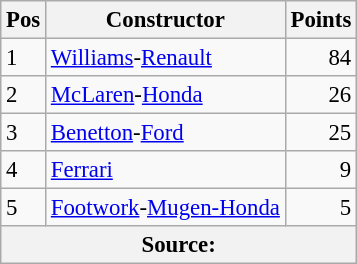<table class="wikitable" style="font-size: 95%;">
<tr>
<th>Pos</th>
<th>Constructor</th>
<th>Points</th>
</tr>
<tr>
<td>1</td>
<td> <a href='#'>Williams</a>-<a href='#'>Renault</a></td>
<td align="right">84</td>
</tr>
<tr>
<td>2</td>
<td> <a href='#'>McLaren</a>-<a href='#'>Honda</a></td>
<td align="right">26</td>
</tr>
<tr>
<td>3</td>
<td> <a href='#'>Benetton</a>-<a href='#'>Ford</a></td>
<td align="right">25</td>
</tr>
<tr>
<td>4</td>
<td> <a href='#'>Ferrari</a></td>
<td align="right">9</td>
</tr>
<tr>
<td>5</td>
<td> <a href='#'>Footwork</a>-<a href='#'>Mugen-Honda</a></td>
<td align="right">5</td>
</tr>
<tr>
<th colspan=4>Source:</th>
</tr>
</table>
